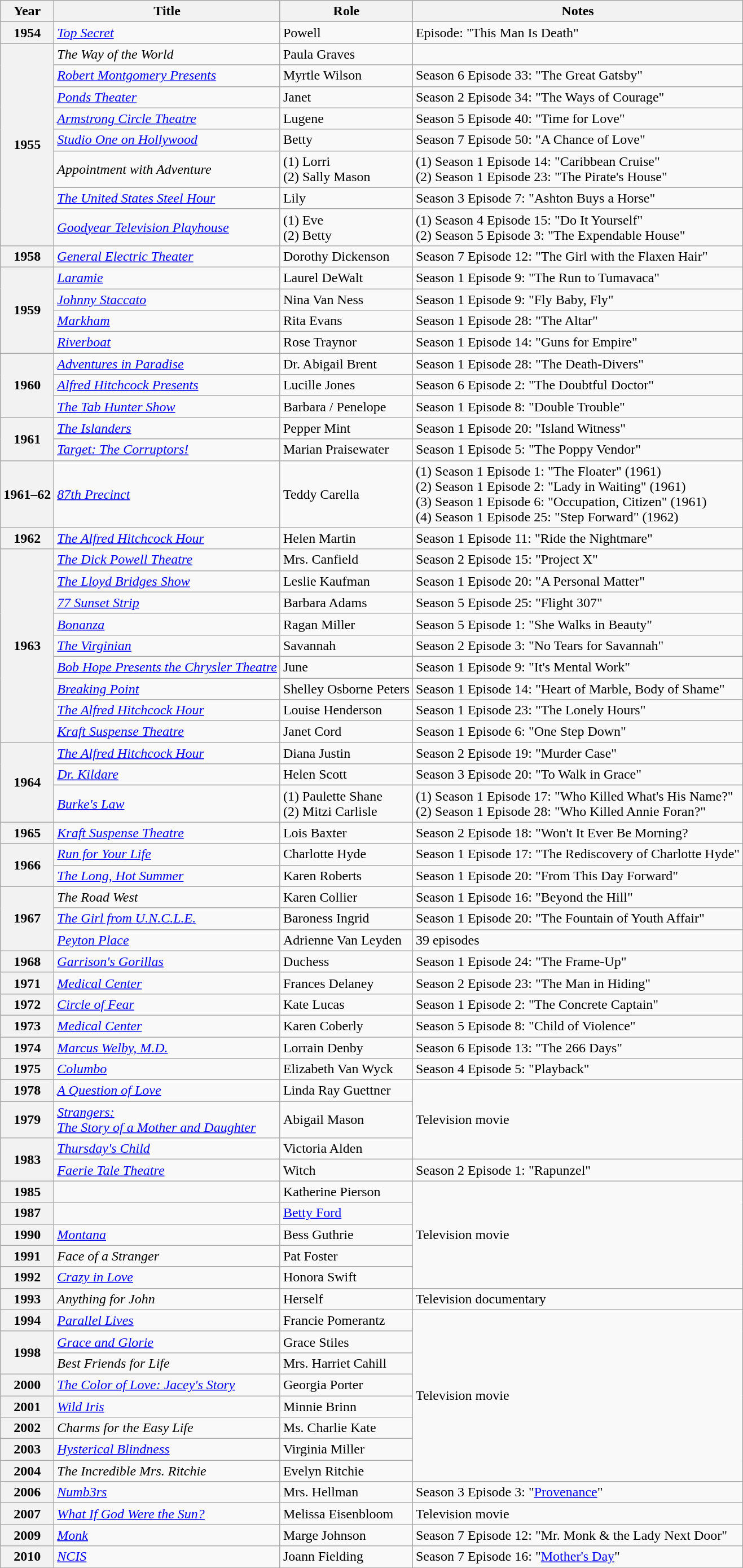<table class="wikitable plainrowheaders sortable">
<tr>
<th scope="col">Year</th>
<th scope="col">Title</th>
<th scope="col">Role</th>
<th scope="col" class="unsortable">Notes</th>
</tr>
<tr>
<th scope="row">1954</th>
<td><em><a href='#'>Top Secret</a></em></td>
<td>Powell</td>
<td>Episode: "This Man Is Death"</td>
</tr>
<tr>
<th scope="row" rowspan="8">1955</th>
<td><em>The Way of the World</em></td>
<td>Paula Graves</td>
<td></td>
</tr>
<tr>
<td><em><a href='#'>Robert Montgomery Presents</a></em></td>
<td>Myrtle Wilson</td>
<td>Season 6 Episode 33: "The Great Gatsby"</td>
</tr>
<tr>
<td><em><a href='#'>Ponds Theater</a></em></td>
<td>Janet</td>
<td>Season 2 Episode 34: "The Ways of Courage"</td>
</tr>
<tr>
<td><em><a href='#'>Armstrong Circle Theatre</a></em></td>
<td>Lugene</td>
<td>Season 5 Episode 40: "Time for Love"</td>
</tr>
<tr>
<td><em><a href='#'>Studio One on Hollywood</a></em></td>
<td>Betty</td>
<td>Season 7 Episode 50: "A Chance of Love"</td>
</tr>
<tr>
<td><em>Appointment with Adventure</em></td>
<td>(1) Lorri<br>(2) Sally Mason</td>
<td>(1) Season 1 Episode 14: "Caribbean Cruise"<br>(2) Season 1 Episode 23: "The Pirate's House"</td>
</tr>
<tr>
<td><em><a href='#'>The United States Steel Hour</a></em></td>
<td>Lily</td>
<td>Season 3 Episode 7: "Ashton Buys a Horse"</td>
</tr>
<tr>
<td><em><a href='#'>Goodyear Television Playhouse</a></em></td>
<td>(1) Eve<br>(2) Betty</td>
<td>(1) Season 4 Episode 15: "Do It Yourself"<br>(2) Season 5 Episode 3: "The Expendable House"</td>
</tr>
<tr>
<th scope="row">1958</th>
<td><em><a href='#'>General Electric Theater</a></em></td>
<td>Dorothy Dickenson</td>
<td>Season 7 Episode 12: "The Girl with the Flaxen Hair"</td>
</tr>
<tr>
<th scope="row" rowspan="4">1959</th>
<td><em><a href='#'>Laramie</a></em></td>
<td>Laurel DeWalt</td>
<td>Season 1 Episode 9: "The Run to Tumavaca"</td>
</tr>
<tr>
<td><em><a href='#'>Johnny Staccato</a></em></td>
<td>Nina Van Ness</td>
<td>Season 1 Episode 9: "Fly Baby, Fly"</td>
</tr>
<tr>
<td><em><a href='#'>Markham</a></em></td>
<td>Rita Evans</td>
<td>Season 1 Episode 28: "The Altar"</td>
</tr>
<tr>
<td><em><a href='#'>Riverboat</a></em></td>
<td>Rose Traynor</td>
<td>Season 1 Episode 14: "Guns for Empire"</td>
</tr>
<tr>
<th scope="row" rowspan="3">1960</th>
<td><em><a href='#'>Adventures in Paradise</a></em></td>
<td>Dr. Abigail Brent</td>
<td>Season 1 Episode 28: "The Death-Divers"</td>
</tr>
<tr>
<td><em><a href='#'>Alfred Hitchcock Presents</a></em></td>
<td>Lucille Jones</td>
<td>Season 6 Episode 2: "The Doubtful Doctor"</td>
</tr>
<tr>
<td><em><a href='#'>The Tab Hunter Show</a></em></td>
<td>Barbara / Penelope</td>
<td>Season 1 Episode 8: "Double Trouble"</td>
</tr>
<tr>
<th scope="row" rowspan="2">1961</th>
<td><em><a href='#'>The Islanders</a></em></td>
<td>Pepper Mint</td>
<td>Season 1 Episode 20: "Island Witness"</td>
</tr>
<tr>
<td><em><a href='#'>Target: The Corruptors!</a></em></td>
<td>Marian Praisewater</td>
<td>Season 1 Episode 5: "The Poppy Vendor"</td>
</tr>
<tr>
<th scope="row">1961–62</th>
<td><em><a href='#'>87th Precinct</a></em></td>
<td>Teddy Carella</td>
<td>(1) Season 1 Episode 1: "The Floater" (1961)<br>(2) Season 1 Episode 2: "Lady in Waiting" (1961)<br>(3) Season 1 Episode 6: "Occupation, Citizen" (1961)<br>(4) Season 1 Episode 25: "Step Forward" (1962)</td>
</tr>
<tr>
<th scope="row">1962</th>
<td><em><a href='#'>The Alfred Hitchcock Hour</a></em></td>
<td>Helen Martin</td>
<td>Season 1 Episode 11: "Ride the Nightmare"</td>
</tr>
<tr>
<th scope="row" rowspan="9">1963</th>
<td><em><a href='#'>The Dick Powell Theatre</a></em></td>
<td>Mrs. Canfield</td>
<td>Season 2 Episode 15: "Project X"</td>
</tr>
<tr>
<td><em><a href='#'>The Lloyd Bridges Show</a></em></td>
<td>Leslie Kaufman</td>
<td>Season 1 Episode 20: "A Personal Matter"</td>
</tr>
<tr>
<td><em><a href='#'>77 Sunset Strip</a></em></td>
<td>Barbara Adams</td>
<td>Season 5 Episode 25: "Flight 307"</td>
</tr>
<tr>
<td><em><a href='#'>Bonanza</a></em></td>
<td>Ragan Miller</td>
<td>Season 5 Episode 1: "She Walks in Beauty"</td>
</tr>
<tr>
<td><em><a href='#'>The Virginian</a></em></td>
<td>Savannah</td>
<td>Season 2 Episode 3: "No Tears for Savannah"</td>
</tr>
<tr>
<td><em><a href='#'>Bob Hope Presents the Chrysler Theatre</a></em></td>
<td>June</td>
<td>Season 1 Episode 9: "It's Mental Work"</td>
</tr>
<tr>
<td><em><a href='#'>Breaking Point</a></em></td>
<td>Shelley Osborne Peters</td>
<td>Season 1 Episode 14: "Heart of Marble, Body of Shame"</td>
</tr>
<tr>
<td><em><a href='#'>The Alfred Hitchcock Hour</a></em></td>
<td>Louise Henderson</td>
<td>Season 1 Episode 23: "The Lonely Hours"</td>
</tr>
<tr>
<td><em><a href='#'>Kraft Suspense Theatre</a></em></td>
<td>Janet Cord</td>
<td>Season 1 Episode 6: "One Step Down"</td>
</tr>
<tr>
<th scope="row" rowspan="3">1964</th>
<td><em><a href='#'>The Alfred Hitchcock Hour</a></em></td>
<td>Diana Justin</td>
<td>Season 2 Episode 19: "Murder Case"</td>
</tr>
<tr>
<td><em><a href='#'>Dr. Kildare</a></em></td>
<td>Helen Scott</td>
<td>Season 3 Episode 20: "To Walk in Grace"</td>
</tr>
<tr>
<td><em><a href='#'>Burke's Law</a></em></td>
<td>(1) Paulette Shane<br>(2) Mitzi Carlisle</td>
<td>(1) Season 1 Episode 17: "Who Killed What's His Name?"<br>(2) Season 1 Episode 28: "Who Killed Annie Foran?"</td>
</tr>
<tr>
<th scope="row">1965</th>
<td><em><a href='#'>Kraft Suspense Theatre</a></em></td>
<td>Lois Baxter</td>
<td>Season 2 Episode 18: "Won't It Ever Be Morning?</td>
</tr>
<tr>
<th scope="row" rowspan="2">1966</th>
<td><em><a href='#'>Run for Your Life</a></em></td>
<td>Charlotte Hyde</td>
<td>Season 1 Episode 17: "The Rediscovery of Charlotte Hyde"</td>
</tr>
<tr>
<td><em><a href='#'>The Long, Hot Summer</a></em></td>
<td>Karen Roberts</td>
<td>Season 1 Episode 20: "From This Day Forward"</td>
</tr>
<tr>
<th scope="row" rowspan="3">1967</th>
<td><em>The Road West</em></td>
<td>Karen Collier</td>
<td>Season 1 Episode 16: "Beyond the Hill"</td>
</tr>
<tr>
<td><em><a href='#'>The Girl from U.N.C.L.E.</a></em></td>
<td>Baroness Ingrid</td>
<td>Season 1 Episode 20: "The Fountain of Youth Affair"</td>
</tr>
<tr>
<td><em><a href='#'>Peyton Place</a></em></td>
<td>Adrienne Van Leyden</td>
<td>39 episodes</td>
</tr>
<tr>
<th scope="row">1968</th>
<td><em><a href='#'>Garrison's Gorillas</a></em></td>
<td>Duchess</td>
<td>Season 1 Episode 24: "The Frame-Up"</td>
</tr>
<tr>
<th scope="row">1971</th>
<td><em><a href='#'>Medical Center</a></em></td>
<td>Frances Delaney</td>
<td>Season 2 Episode 23: "The Man in Hiding"</td>
</tr>
<tr>
<th scope="row">1972</th>
<td><em><a href='#'>Circle of Fear</a></em></td>
<td>Kate Lucas</td>
<td>Season 1 Episode 2: "The Concrete Captain"</td>
</tr>
<tr>
<th scope="row">1973</th>
<td><em><a href='#'>Medical Center</a></em></td>
<td>Karen Coberly</td>
<td>Season 5 Episode 8: "Child of Violence"</td>
</tr>
<tr>
<th scope="row">1974</th>
<td><em><a href='#'>Marcus Welby, M.D.</a></em></td>
<td>Lorrain Denby</td>
<td>Season 6 Episode 13: "The 266 Days"</td>
</tr>
<tr>
<th scope="row">1975</th>
<td><em><a href='#'>Columbo</a></em></td>
<td>Elizabeth Van Wyck</td>
<td>Season 4 Episode 5: "Playback"</td>
</tr>
<tr>
<th scope="row">1978</th>
<td><em><a href='#'>A Question of Love</a></em></td>
<td>Linda Ray Guettner</td>
<td rowspan="3">Television movie</td>
</tr>
<tr>
<th scope="row">1979</th>
<td><em><a href='#'>Strangers: <br> The Story of a Mother and Daughter</a></em></td>
<td>Abigail Mason</td>
</tr>
<tr>
<th scope="row" rowspan="2">1983</th>
<td><em><a href='#'>Thursday's Child</a></em></td>
<td>Victoria Alden</td>
</tr>
<tr>
<td><em><a href='#'>Faerie Tale Theatre</a></em></td>
<td>Witch</td>
<td>Season 2 Episode 1: "Rapunzel"</td>
</tr>
<tr>
<th scope="row">1985</th>
<td><em></em></td>
<td>Katherine Pierson</td>
<td rowspan="5">Television movie</td>
</tr>
<tr>
<th scope="row">1987</th>
<td><em></em></td>
<td><a href='#'>Betty Ford</a></td>
</tr>
<tr>
<th scope="row">1990</th>
<td><em><a href='#'>Montana</a></em></td>
<td>Bess Guthrie</td>
</tr>
<tr>
<th scope="row">1991</th>
<td><em>Face of a Stranger</em></td>
<td>Pat Foster</td>
</tr>
<tr>
<th scope="row">1992</th>
<td><em><a href='#'>Crazy in Love</a></em></td>
<td>Honora Swift</td>
</tr>
<tr>
<th scope="row">1993</th>
<td><em>Anything for John</em></td>
<td>Herself</td>
<td>Television documentary</td>
</tr>
<tr>
<th scope="row">1994</th>
<td><em><a href='#'>Parallel Lives</a></em></td>
<td>Francie Pomerantz</td>
<td rowspan="8">Television movie</td>
</tr>
<tr>
<th scope="row" rowspan="2">1998</th>
<td><em><a href='#'>Grace and Glorie</a></em></td>
<td>Grace Stiles</td>
</tr>
<tr>
<td><em>Best Friends for Life</em></td>
<td>Mrs. Harriet Cahill</td>
</tr>
<tr>
<th scope="row">2000</th>
<td><em><a href='#'>The Color of Love: Jacey's Story</a></em></td>
<td>Georgia Porter</td>
</tr>
<tr>
<th scope="row">2001</th>
<td><em><a href='#'>Wild Iris</a></em></td>
<td>Minnie Brinn</td>
</tr>
<tr>
<th scope="row">2002</th>
<td><em>Charms for the Easy Life</em></td>
<td>Ms. Charlie Kate</td>
</tr>
<tr>
<th scope="row">2003</th>
<td><em><a href='#'>Hysterical Blindness</a></em></td>
<td>Virginia Miller</td>
</tr>
<tr>
<th scope="row">2004</th>
<td><em>The Incredible Mrs. Ritchie</em></td>
<td>Evelyn Ritchie</td>
</tr>
<tr>
<th scope="row">2006</th>
<td><em><a href='#'>Numb3rs</a></em></td>
<td>Mrs. Hellman</td>
<td>Season 3 Episode 3: "<a href='#'>Provenance</a>"</td>
</tr>
<tr>
<th scope="row">2007</th>
<td><em><a href='#'>What If God Were the Sun?</a></em></td>
<td>Melissa Eisenbloom</td>
<td>Television movie</td>
</tr>
<tr>
<th scope="row">2009</th>
<td><em><a href='#'>Monk</a></em></td>
<td>Marge Johnson</td>
<td>Season 7 Episode 12: "Mr. Monk & the Lady Next Door"</td>
</tr>
<tr>
<th scope="row">2010</th>
<td><em><a href='#'>NCIS</a></em></td>
<td>Joann Fielding</td>
<td>Season 7 Episode 16: "<a href='#'>Mother's Day</a>"</td>
</tr>
</table>
